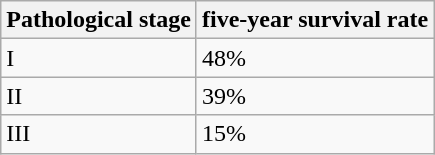<table class="wikitable">
<tr>
<th>Pathological stage</th>
<th>five-year survival rate</th>
</tr>
<tr>
<td>I</td>
<td>48%</td>
</tr>
<tr>
<td>II</td>
<td>39%</td>
</tr>
<tr>
<td>III</td>
<td>15%</td>
</tr>
</table>
